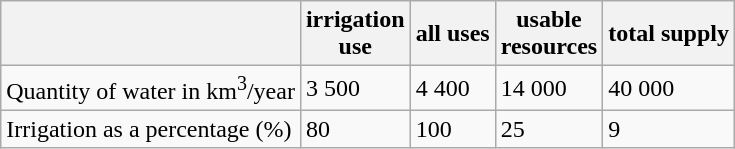<table class="wikitable">
<tr>
<th></th>
<th>irrigation <br> use</th>
<th>all uses</th>
<th>usable <br> resources</th>
<th>total supply</th>
</tr>
<tr>
<td>Quantity of water in km<sup>3</sup>/year</td>
<td>3 500</td>
<td>4 400</td>
<td>14 000</td>
<td>40 000</td>
</tr>
<tr>
<td>Irrigation as a percentage (%)</td>
<td>80</td>
<td>100</td>
<td>25</td>
<td>9</td>
</tr>
</table>
